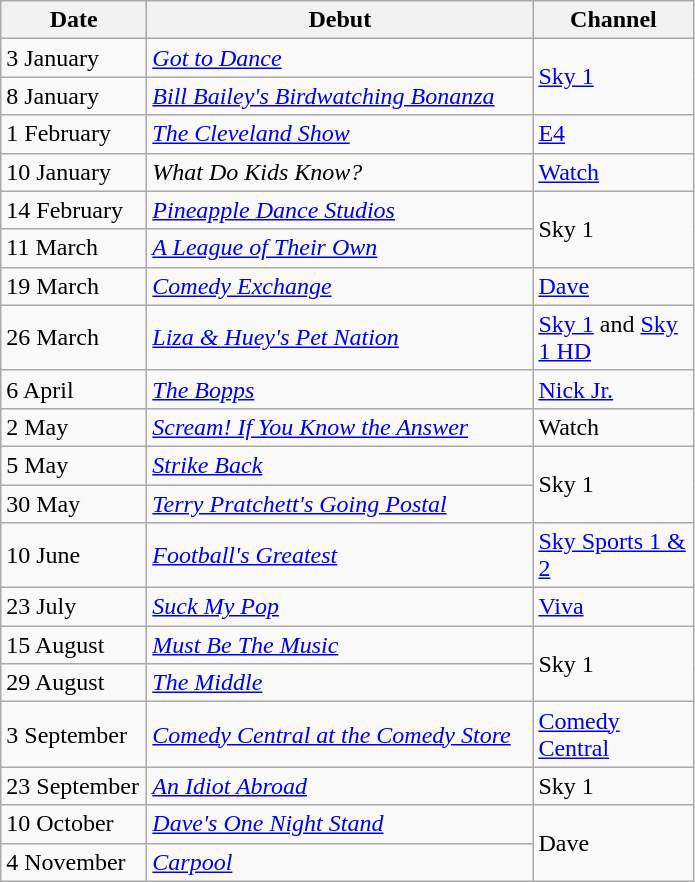<table class="wikitable">
<tr>
<th width=90>Date</th>
<th width=250>Debut</th>
<th width=100>Channel</th>
</tr>
<tr>
<td>3 January</td>
<td><em><a href='#'>Got to Dance</a></em></td>
<td rowspan=2><a href='#'>Sky 1</a></td>
</tr>
<tr>
<td>8 January</td>
<td><em><a href='#'>Bill Bailey's Birdwatching Bonanza</a></em></td>
</tr>
<tr>
<td>1 February</td>
<td><em><a href='#'>The Cleveland Show</a></em></td>
<td><a href='#'>E4</a></td>
</tr>
<tr>
<td>10 January</td>
<td><em>What Do Kids Know?</em></td>
<td><a href='#'>Watch</a></td>
</tr>
<tr>
<td>14 February</td>
<td><em><a href='#'>Pineapple Dance Studios</a></em></td>
<td rowspan=2>Sky 1</td>
</tr>
<tr>
<td>11 March</td>
<td><em><a href='#'>A League of Their Own</a></em></td>
</tr>
<tr>
<td>19 March</td>
<td><em><a href='#'>Comedy Exchange</a></em></td>
<td><a href='#'>Dave</a></td>
</tr>
<tr>
<td>26 March</td>
<td><em><a href='#'>Liza & Huey's Pet Nation</a></em></td>
<td><a href='#'>Sky 1</a> and <a href='#'>Sky 1 HD</a></td>
</tr>
<tr>
<td>6 April</td>
<td><em><a href='#'>The Bopps</a></em></td>
<td><a href='#'>Nick Jr.</a></td>
</tr>
<tr>
<td>2 May</td>
<td><em><a href='#'>Scream! If You Know the Answer</a></em></td>
<td>Watch</td>
</tr>
<tr>
<td>5 May</td>
<td><em><a href='#'>Strike Back</a></em></td>
<td rowspan=2>Sky 1</td>
</tr>
<tr>
<td>30 May</td>
<td><em><a href='#'>Terry Pratchett's Going Postal</a></em></td>
</tr>
<tr>
<td>10 June</td>
<td><em><a href='#'>Football's Greatest</a></em></td>
<td><a href='#'>Sky Sports 1 & 2</a></td>
</tr>
<tr>
<td>23 July</td>
<td><em><a href='#'>Suck My Pop</a></em></td>
<td><a href='#'>Viva</a></td>
</tr>
<tr>
<td>15 August</td>
<td><em><a href='#'>Must Be The Music</a></em></td>
<td rowspan=2>Sky 1</td>
</tr>
<tr>
<td>29 August</td>
<td><em><a href='#'>The Middle</a></em></td>
</tr>
<tr>
<td>3 September</td>
<td><em><a href='#'>Comedy Central at the Comedy Store</a></em></td>
<td><a href='#'>Comedy Central</a></td>
</tr>
<tr>
<td>23 September</td>
<td><em><a href='#'>An Idiot Abroad</a></em></td>
<td>Sky 1</td>
</tr>
<tr>
<td>10 October</td>
<td><em><a href='#'>Dave's One Night Stand</a></em></td>
<td rowspan=2>Dave</td>
</tr>
<tr>
<td>4 November</td>
<td><em><a href='#'>Carpool</a></em></td>
</tr>
</table>
